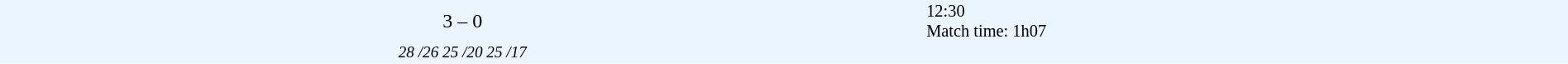<table cellspacing=0 width=100% style=background:#EBF5FF>
<tr align=center>
<td width=22%></td>
<td align=center width=15%>3 – 0</td>
<td width=22%></td>
<td align=left style=font-size:85% rowspan=1>12:30<br>Match time: 1h07</td>
</tr>
<tr>
<td colspan=3 align=center style=font-size:80%><em>28 /26 25 /20 25 /17</em></td>
</tr>
</table>
